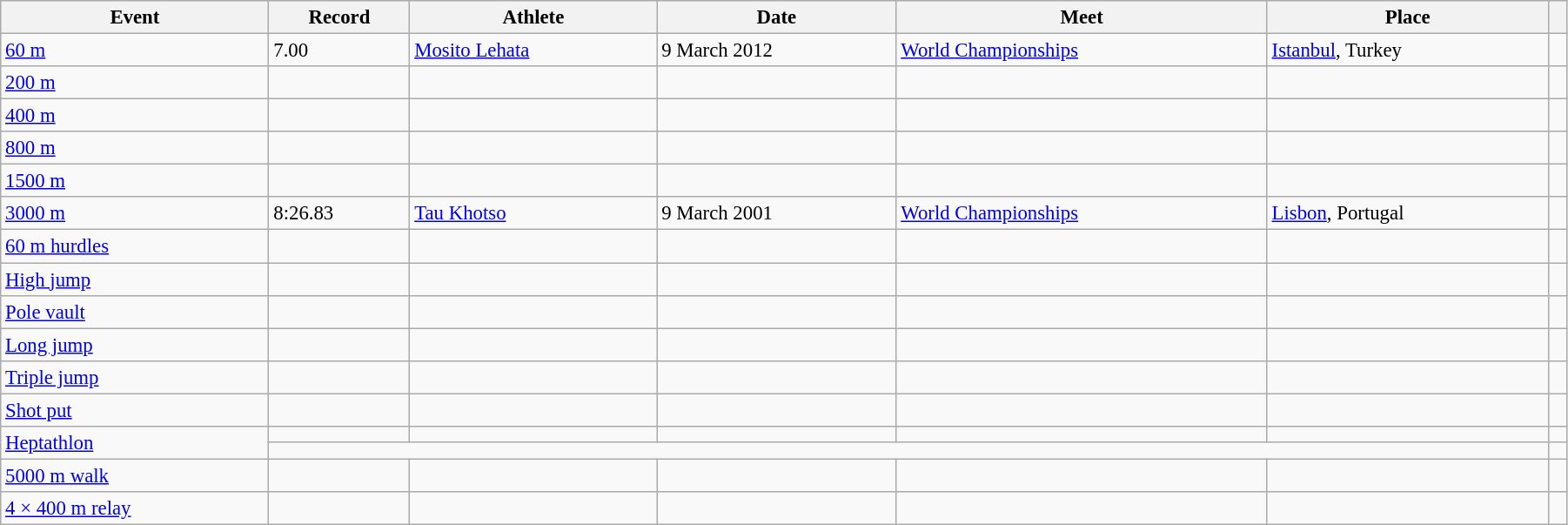<table class="wikitable" style="font-size:95%; width: 95%;">
<tr>
<th>Event</th>
<th>Record</th>
<th>Athlete</th>
<th>Date</th>
<th>Meet</th>
<th>Place</th>
<th></th>
</tr>
<tr>
<td><a href='#'>60 m</a></td>
<td>7.00</td>
<td><a href='#'>Mosito Lehata</a></td>
<td>9 March 2012</td>
<td><a href='#'>World Championships</a></td>
<td><a href='#'>Istanbul</a>, Turkey</td>
<td></td>
</tr>
<tr>
<td><a href='#'>200 m</a></td>
<td></td>
<td></td>
<td></td>
<td></td>
<td></td>
<td></td>
</tr>
<tr>
<td><a href='#'>400 m</a></td>
<td></td>
<td></td>
<td></td>
<td></td>
<td></td>
<td></td>
</tr>
<tr>
<td><a href='#'>800 m</a></td>
<td></td>
<td></td>
<td></td>
<td></td>
<td></td>
<td></td>
</tr>
<tr>
<td><a href='#'>1500 m</a></td>
<td></td>
<td></td>
<td></td>
<td></td>
<td></td>
<td></td>
</tr>
<tr>
<td><a href='#'>3000 m</a></td>
<td>8:26.83</td>
<td><a href='#'>Tau Khotso</a></td>
<td>9 March 2001</td>
<td><a href='#'>World Championships</a></td>
<td><a href='#'>Lisbon</a>, Portugal</td>
<td></td>
</tr>
<tr>
<td><a href='#'>60 m hurdles</a></td>
<td></td>
<td></td>
<td></td>
<td></td>
<td></td>
<td></td>
</tr>
<tr>
<td><a href='#'>High jump</a></td>
<td></td>
<td></td>
<td></td>
<td></td>
<td></td>
<td></td>
</tr>
<tr>
<td><a href='#'>Pole vault</a></td>
<td></td>
<td></td>
<td></td>
<td></td>
<td></td>
<td></td>
</tr>
<tr>
<td><a href='#'>Long jump</a></td>
<td></td>
<td></td>
<td></td>
<td></td>
<td></td>
<td></td>
</tr>
<tr>
<td><a href='#'>Triple jump</a></td>
<td></td>
<td></td>
<td></td>
<td></td>
<td></td>
<td></td>
</tr>
<tr>
<td><a href='#'>Shot put</a></td>
<td></td>
<td></td>
<td></td>
<td></td>
<td></td>
<td></td>
</tr>
<tr>
<td rowspan=2><a href='#'>Heptathlon</a></td>
<td></td>
<td></td>
<td></td>
<td></td>
<td></td>
<td></td>
</tr>
<tr>
<td colspan=5></td>
<td></td>
</tr>
<tr>
<td><a href='#'>5000 m walk</a></td>
<td></td>
<td></td>
<td></td>
<td></td>
<td></td>
<td></td>
</tr>
<tr>
<td><a href='#'>4 × 400 m relay</a></td>
<td></td>
<td></td>
<td></td>
<td></td>
<td></td>
<td></td>
</tr>
</table>
